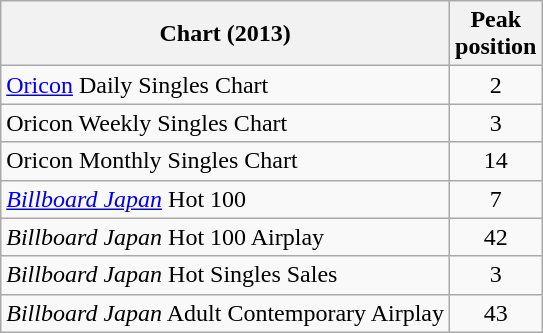<table class="wikitable sortable" border="1">
<tr>
<th>Chart (2013)</th>
<th>Peak<br>position</th>
</tr>
<tr>
<td><a href='#'>Oricon</a> Daily Singles Chart</td>
<td style="text-align:center;">2</td>
</tr>
<tr>
<td>Oricon Weekly Singles Chart</td>
<td style="text-align:center;">3</td>
</tr>
<tr>
<td>Oricon Monthly Singles Chart</td>
<td style="text-align:center;">14</td>
</tr>
<tr>
<td><em><a href='#'>Billboard Japan</a></em> Hot 100</td>
<td style="text-align:center;">7</td>
</tr>
<tr>
<td><em>Billboard Japan</em> Hot 100 Airplay</td>
<td style="text-align:center;">42</td>
</tr>
<tr>
<td><em>Billboard Japan</em> Hot Singles Sales</td>
<td style="text-align:center;">3</td>
</tr>
<tr>
<td><em>Billboard Japan</em> Adult Contemporary Airplay</td>
<td style="text-align:center;">43</td>
</tr>
</table>
